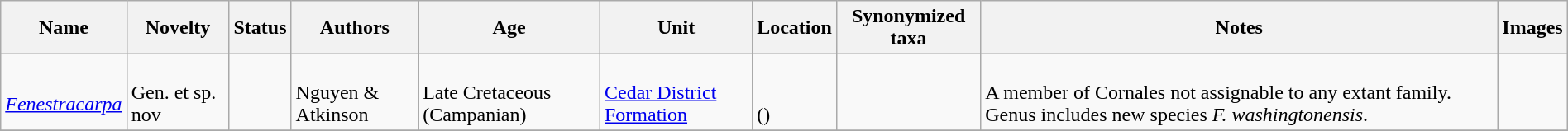<table class="wikitable sortable" align="center" width="100%">
<tr>
<th>Name</th>
<th>Novelty</th>
<th>Status</th>
<th>Authors</th>
<th>Age</th>
<th>Unit</th>
<th>Location</th>
<th>Synonymized taxa</th>
<th>Notes</th>
<th>Images</th>
</tr>
<tr>
<td><br><em><a href='#'>Fenestracarpa</a></em></td>
<td><br>Gen. et sp. nov</td>
<td></td>
<td><br>Nguyen & Atkinson</td>
<td><br>Late Cretaceous (Campanian)</td>
<td><br><a href='#'>Cedar District Formation</a></td>
<td><br><br>()</td>
<td></td>
<td><br>A member of Cornales not assignable to any extant family. Genus includes new species <em>F. washingtonensis</em>.</td>
<td></td>
</tr>
<tr>
</tr>
</table>
